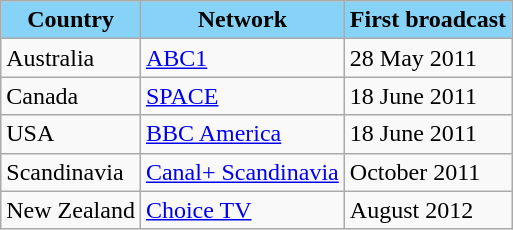<table class="wikitable">
<tr style="text-align:center;">
<th style="background: #87d3f8;">Country</th>
<th style="background: #87d3f8;">Network</th>
<th style="background: #87d3f8;">First broadcast</th>
</tr>
<tr>
<td>Australia</td>
<td><a href='#'>ABC1</a></td>
<td>28 May 2011</td>
</tr>
<tr>
<td>Canada</td>
<td><a href='#'>SPACE</a></td>
<td>18 June 2011</td>
</tr>
<tr>
<td>USA</td>
<td><a href='#'>BBC America</a></td>
<td>18 June 2011</td>
</tr>
<tr>
<td>Scandinavia</td>
<td><a href='#'>Canal+ Scandinavia</a></td>
<td>October 2011</td>
</tr>
<tr>
<td>New Zealand</td>
<td><a href='#'>Choice TV</a></td>
<td>August 2012</td>
</tr>
</table>
